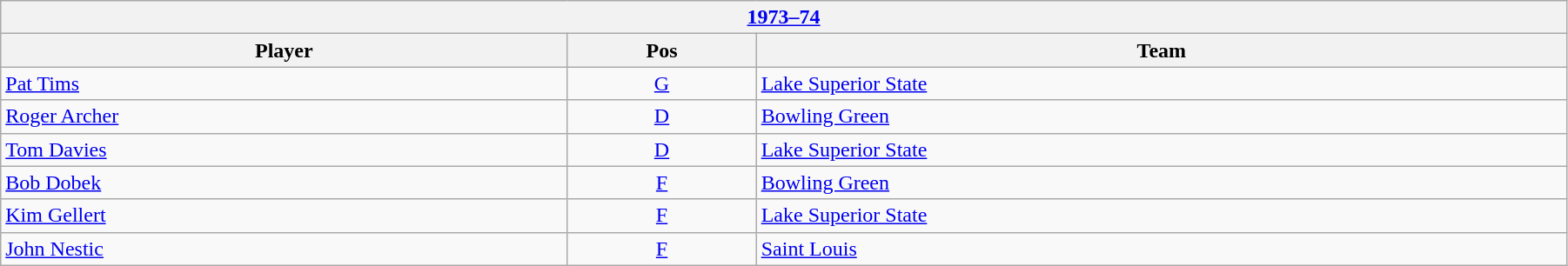<table class="wikitable" width=95%>
<tr>
<th colspan=3><a href='#'>1973–74</a></th>
</tr>
<tr>
<th>Player</th>
<th>Pos</th>
<th>Team</th>
</tr>
<tr>
<td><a href='#'>Pat Tims</a></td>
<td style="text-align:center;"><a href='#'>G</a></td>
<td><a href='#'>Lake Superior State</a></td>
</tr>
<tr>
<td><a href='#'>Roger Archer</a></td>
<td style="text-align:center;"><a href='#'>D</a></td>
<td><a href='#'>Bowling Green</a></td>
</tr>
<tr>
<td><a href='#'>Tom Davies</a></td>
<td style="text-align:center;"><a href='#'>D</a></td>
<td><a href='#'>Lake Superior State</a></td>
</tr>
<tr>
<td><a href='#'>Bob Dobek</a></td>
<td style="text-align:center;"><a href='#'>F</a></td>
<td><a href='#'>Bowling Green</a></td>
</tr>
<tr>
<td><a href='#'>Kim Gellert</a></td>
<td style="text-align:center;"><a href='#'>F</a></td>
<td><a href='#'>Lake Superior State</a></td>
</tr>
<tr>
<td><a href='#'>John Nestic</a></td>
<td style="text-align:center;"><a href='#'>F</a></td>
<td><a href='#'>Saint Louis</a></td>
</tr>
</table>
